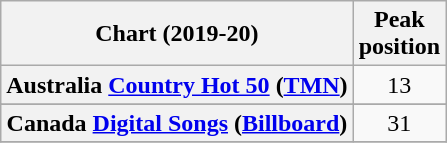<table class="wikitable sortable plainrowheaders" style="text-align:center;">
<tr>
<th>Chart (2019-20)</th>
<th>Peak <br> position</th>
</tr>
<tr>
<th scope="row">Australia <a href='#'>Country Hot 50</a> (<a href='#'>TMN</a>)</th>
<td>13</td>
</tr>
<tr>
</tr>
<tr>
<th scope="row">Canada <a href='#'>Digital Songs</a> (<a href='#'>Billboard</a>)</th>
<td>31</td>
</tr>
<tr>
</tr>
</table>
